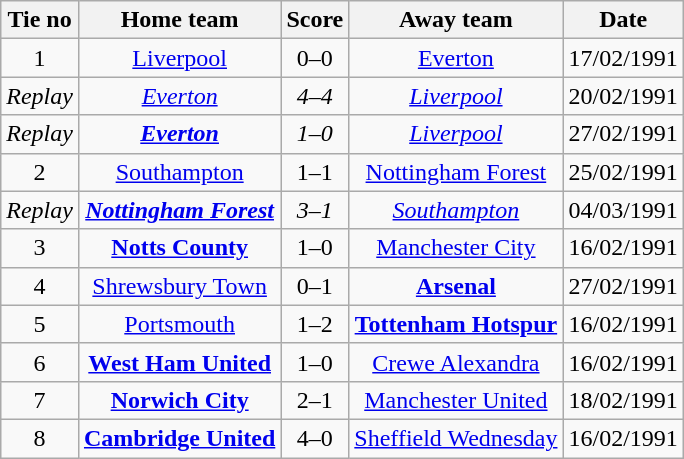<table class="wikitable" style="text-align: center">
<tr>
<th>Tie no</th>
<th>Home team</th>
<th>Score</th>
<th>Away team</th>
<th>Date</th>
</tr>
<tr>
<td>1</td>
<td><a href='#'>Liverpool</a></td>
<td>0–0</td>
<td><a href='#'>Everton</a></td>
<td>17/02/1991</td>
</tr>
<tr>
<td><em>Replay</em></td>
<td><em><a href='#'>Everton</a></em></td>
<td><em>4–4</em></td>
<td><em><a href='#'>Liverpool</a></em></td>
<td>20/02/1991</td>
</tr>
<tr>
<td><em>Replay</em></td>
<td><strong><em><a href='#'>Everton</a></em></strong></td>
<td><em>1–0</em></td>
<td><em><a href='#'>Liverpool</a></em></td>
<td>27/02/1991</td>
</tr>
<tr>
<td>2</td>
<td><a href='#'>Southampton</a></td>
<td>1–1</td>
<td><a href='#'>Nottingham Forest</a></td>
<td>25/02/1991</td>
</tr>
<tr>
<td><em>Replay</em></td>
<td><strong><em><a href='#'>Nottingham Forest</a></em></strong></td>
<td><em>3–1</em></td>
<td><em><a href='#'>Southampton</a></em></td>
<td>04/03/1991</td>
</tr>
<tr>
<td>3</td>
<td><strong><a href='#'>Notts County</a></strong></td>
<td>1–0</td>
<td><a href='#'>Manchester City</a></td>
<td>16/02/1991</td>
</tr>
<tr>
<td>4</td>
<td><a href='#'>Shrewsbury Town</a></td>
<td>0–1</td>
<td><strong><a href='#'>Arsenal</a></strong></td>
<td>27/02/1991</td>
</tr>
<tr>
<td>5</td>
<td><a href='#'>Portsmouth</a></td>
<td>1–2</td>
<td><strong><a href='#'>Tottenham Hotspur</a></strong></td>
<td>16/02/1991</td>
</tr>
<tr>
<td>6</td>
<td><strong><a href='#'>West Ham United</a></strong></td>
<td>1–0</td>
<td><a href='#'>Crewe Alexandra</a></td>
<td>16/02/1991</td>
</tr>
<tr>
<td>7</td>
<td><strong><a href='#'>Norwich City</a></strong></td>
<td>2–1</td>
<td><a href='#'>Manchester United</a></td>
<td>18/02/1991</td>
</tr>
<tr>
<td>8</td>
<td><strong><a href='#'>Cambridge United</a></strong></td>
<td>4–0</td>
<td><a href='#'>Sheffield Wednesday</a></td>
<td>16/02/1991</td>
</tr>
</table>
